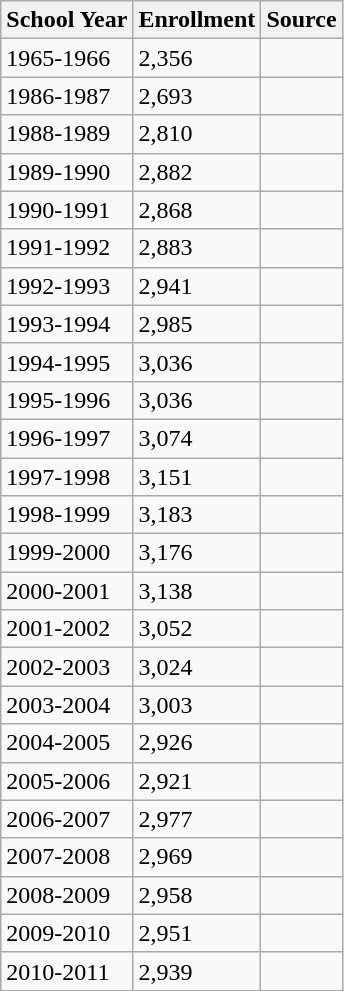<table class="wikitable">
<tr>
<th>School Year</th>
<th>Enrollment</th>
<th>Source</th>
</tr>
<tr>
<td>1965-1966</td>
<td>2,356</td>
<td></td>
</tr>
<tr>
<td>1986-1987</td>
<td>2,693</td>
<td></td>
</tr>
<tr>
<td>1988-1989</td>
<td>2,810</td>
<td></td>
</tr>
<tr>
<td>1989-1990</td>
<td>2,882</td>
<td></td>
</tr>
<tr>
<td>1990-1991</td>
<td>2,868</td>
<td></td>
</tr>
<tr>
<td>1991-1992</td>
<td>2,883</td>
<td></td>
</tr>
<tr>
<td>1992-1993</td>
<td>2,941</td>
<td></td>
</tr>
<tr>
<td>1993-1994</td>
<td>2,985</td>
<td></td>
</tr>
<tr>
<td>1994-1995</td>
<td>3,036</td>
<td></td>
</tr>
<tr>
<td>1995-1996</td>
<td>3,036</td>
<td></td>
</tr>
<tr>
<td>1996-1997</td>
<td>3,074</td>
<td></td>
</tr>
<tr>
<td>1997-1998</td>
<td>3,151</td>
<td></td>
</tr>
<tr>
<td>1998-1999</td>
<td>3,183</td>
<td></td>
</tr>
<tr>
<td>1999-2000</td>
<td>3,176</td>
<td></td>
</tr>
<tr>
<td>2000-2001</td>
<td>3,138</td>
<td></td>
</tr>
<tr>
<td>2001-2002</td>
<td>3,052</td>
<td></td>
</tr>
<tr>
<td>2002-2003</td>
<td>3,024</td>
<td></td>
</tr>
<tr>
<td>2003-2004</td>
<td>3,003</td>
<td></td>
</tr>
<tr>
<td>2004-2005</td>
<td>2,926</td>
<td></td>
</tr>
<tr>
<td>2005-2006</td>
<td>2,921</td>
<td></td>
</tr>
<tr>
<td>2006-2007</td>
<td>2,977</td>
<td></td>
</tr>
<tr>
<td>2007-2008</td>
<td>2,969</td>
<td></td>
</tr>
<tr>
<td>2008-2009</td>
<td>2,958</td>
<td></td>
</tr>
<tr>
<td>2009-2010</td>
<td>2,951</td>
<td></td>
</tr>
<tr>
<td>2010-2011</td>
<td>2,939</td>
<td></td>
</tr>
</table>
